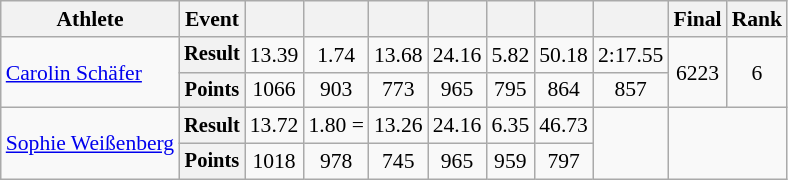<table class=wikitable style=font-size:90%>
<tr>
<th>Athlete</th>
<th>Event</th>
<th></th>
<th></th>
<th></th>
<th></th>
<th></th>
<th></th>
<th></th>
<th>Final</th>
<th>Rank</th>
</tr>
<tr align=center>
<td rowspan=2 align=left><a href='#'>Carolin Schäfer</a></td>
<th style=font-size:95%>Result</th>
<td>13.39 </td>
<td>1.74 </td>
<td>13.68</td>
<td>24.16 </td>
<td>5.82</td>
<td>50.18 </td>
<td>2:17.55</td>
<td rowspan=2>6223 </td>
<td rowspan=2>6</td>
</tr>
<tr align=center>
<th style=font-size:95%>Points</th>
<td>1066</td>
<td>903</td>
<td>773</td>
<td>965</td>
<td>795</td>
<td>864</td>
<td>857</td>
</tr>
<tr align=center>
<td rowspan=2 align=left><a href='#'>Sophie Weißenberg</a></td>
<th style=font-size:95%>Result</th>
<td>13.72</td>
<td>1.80 =</td>
<td>13.26</td>
<td>24.16</td>
<td>6.35</td>
<td>46.73</td>
<td rowspan=2></td>
<td rowspan=2 colspan=2></td>
</tr>
<tr align=center>
<th style=font-size:95%>Points</th>
<td>1018</td>
<td>978</td>
<td>745</td>
<td>965</td>
<td>959</td>
<td>797</td>
</tr>
</table>
